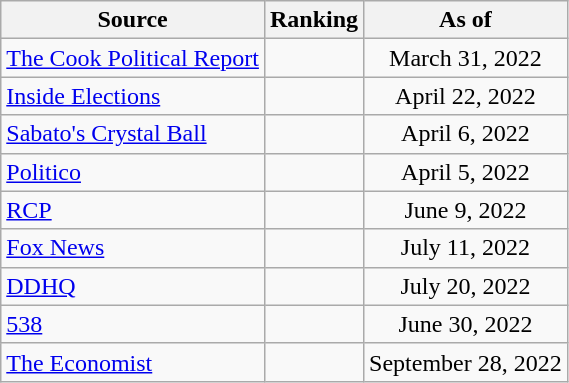<table class="wikitable" style="text-align:center">
<tr>
<th>Source</th>
<th>Ranking</th>
<th>As of</th>
</tr>
<tr>
<td align=left><a href='#'>The Cook Political Report</a></td>
<td></td>
<td>March 31, 2022</td>
</tr>
<tr>
<td align=left><a href='#'>Inside Elections</a></td>
<td></td>
<td>April 22, 2022</td>
</tr>
<tr>
<td align=left><a href='#'>Sabato's Crystal Ball</a></td>
<td></td>
<td>April 6, 2022</td>
</tr>
<tr>
<td align="left"><a href='#'>Politico</a></td>
<td></td>
<td>April 5, 2022</td>
</tr>
<tr>
<td align="left"><a href='#'>RCP</a></td>
<td></td>
<td>June 9, 2022</td>
</tr>
<tr>
<td align=left><a href='#'>Fox News</a></td>
<td></td>
<td>July 11, 2022</td>
</tr>
<tr>
<td align="left"><a href='#'>DDHQ</a></td>
<td></td>
<td>July 20, 2022</td>
</tr>
<tr>
<td align="left"><a href='#'>538</a></td>
<td></td>
<td>June 30, 2022</td>
</tr>
<tr>
<td align="left"><a href='#'>The Economist</a></td>
<td></td>
<td>September 28, 2022</td>
</tr>
</table>
